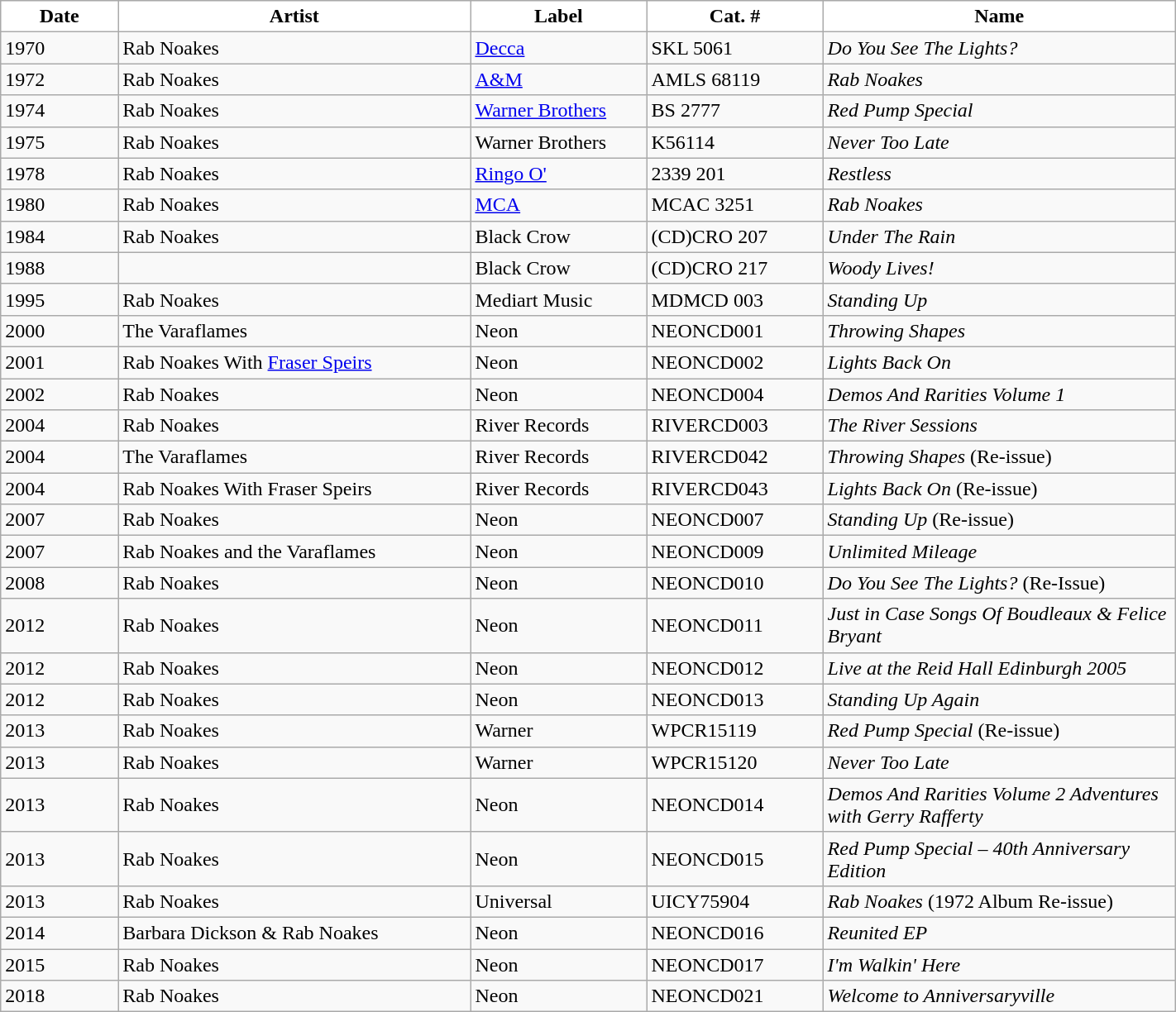<table class="wikitable" width="75%">
<tr>
<td width="10%" bgcolor="#FFFFFF" align="center"><strong>Date</strong></td>
<td width="30%" bgcolor="#FFFFFF" align="center"><strong>Artist</strong></td>
<td width="15%" bgcolor="#FFFFFF" align="center"><strong>Label</strong></td>
<td width="15%" bgcolor="#FFFFFF" align="center"><strong>Cat. #</strong></td>
<td width="30%" bgcolor="#FFFFFF" align="center"><strong>Name</strong></td>
</tr>
<tr>
<td>1970</td>
<td>Rab Noakes</td>
<td><a href='#'>Decca</a></td>
<td>SKL 5061</td>
<td><em>Do You See The Lights?</em></td>
</tr>
<tr>
<td>1972</td>
<td>Rab Noakes</td>
<td><a href='#'>A&M</a></td>
<td>AMLS 68119</td>
<td><em>Rab Noakes</em></td>
</tr>
<tr>
<td>1974</td>
<td>Rab Noakes</td>
<td><a href='#'>Warner Brothers</a></td>
<td>BS 2777</td>
<td><em>Red Pump Special</em></td>
</tr>
<tr>
<td>1975</td>
<td>Rab Noakes</td>
<td>Warner Brothers</td>
<td>K56114</td>
<td><em>Never Too Late</em></td>
</tr>
<tr>
<td>1978</td>
<td>Rab Noakes</td>
<td><a href='#'>Ringo O'</a></td>
<td>2339 201</td>
<td><em>Restless</em></td>
</tr>
<tr>
<td>1980</td>
<td>Rab Noakes</td>
<td><a href='#'>MCA</a></td>
<td>MCAC 3251</td>
<td><em>Rab Noakes</em></td>
</tr>
<tr>
<td>1984</td>
<td>Rab Noakes</td>
<td>Black Crow</td>
<td>(CD)CRO 207</td>
<td><em>Under The Rain</em></td>
</tr>
<tr>
<td>1988</td>
<td></td>
<td>Black Crow</td>
<td>(CD)CRO 217</td>
<td><em>Woody Lives!</em></td>
</tr>
<tr>
<td>1995</td>
<td>Rab Noakes</td>
<td>Mediart Music</td>
<td>MDMCD 003</td>
<td><em>Standing Up</em></td>
</tr>
<tr>
<td>2000</td>
<td>The Varaflames</td>
<td>Neon</td>
<td>NEONCD001</td>
<td><em>Throwing Shapes</em></td>
</tr>
<tr>
<td>2001</td>
<td>Rab Noakes With <a href='#'>Fraser Speirs</a></td>
<td>Neon</td>
<td>NEONCD002</td>
<td><em>Lights Back On</em></td>
</tr>
<tr>
<td>2002</td>
<td>Rab Noakes</td>
<td>Neon</td>
<td>NEONCD004</td>
<td><em>Demos And Rarities Volume 1</em></td>
</tr>
<tr>
<td>2004</td>
<td>Rab Noakes</td>
<td>River Records</td>
<td>RIVERCD003</td>
<td><em>The River Sessions</em></td>
</tr>
<tr>
<td>2004</td>
<td>The Varaflames</td>
<td>River Records</td>
<td>RIVERCD042</td>
<td><em>Throwing Shapes</em> (Re-issue)</td>
</tr>
<tr>
<td>2004</td>
<td>Rab Noakes With Fraser Speirs</td>
<td>River Records</td>
<td>RIVERCD043</td>
<td><em>Lights Back On</em> (Re-issue)</td>
</tr>
<tr>
<td>2007</td>
<td>Rab Noakes</td>
<td>Neon</td>
<td>NEONCD007</td>
<td><em>Standing Up</em> (Re-issue)</td>
</tr>
<tr>
<td>2007</td>
<td>Rab Noakes and the Varaflames</td>
<td>Neon</td>
<td>NEONCD009</td>
<td><em>Unlimited Mileage</em></td>
</tr>
<tr>
<td>2008</td>
<td>Rab Noakes</td>
<td>Neon</td>
<td>NEONCD010</td>
<td><em>Do You See The Lights?</em> (Re-Issue)</td>
</tr>
<tr>
<td>2012</td>
<td>Rab Noakes</td>
<td>Neon</td>
<td>NEONCD011</td>
<td><em>Just in Case Songs Of Boudleaux & Felice Bryant</em></td>
</tr>
<tr>
<td>2012</td>
<td>Rab Noakes</td>
<td>Neon</td>
<td>NEONCD012</td>
<td><em>Live at the Reid Hall Edinburgh 2005</em></td>
</tr>
<tr>
<td>2012</td>
<td>Rab Noakes</td>
<td>Neon</td>
<td>NEONCD013</td>
<td><em>Standing Up Again</em></td>
</tr>
<tr>
<td>2013</td>
<td>Rab Noakes</td>
<td>Warner</td>
<td>WPCR15119</td>
<td><em>Red Pump Special</em> (Re-issue)</td>
</tr>
<tr>
<td>2013</td>
<td>Rab Noakes</td>
<td>Warner</td>
<td>WPCR15120</td>
<td><em>Never Too Late</em></td>
</tr>
<tr>
<td>2013</td>
<td>Rab Noakes</td>
<td>Neon</td>
<td>NEONCD014</td>
<td><em>Demos And Rarities Volume 2 Adventures with Gerry Rafferty</em></td>
</tr>
<tr>
<td>2013</td>
<td>Rab Noakes</td>
<td>Neon</td>
<td>NEONCD015</td>
<td><em>Red Pump Special – 40th Anniversary Edition</em></td>
</tr>
<tr>
<td>2013</td>
<td>Rab Noakes</td>
<td>Universal</td>
<td>UICY75904</td>
<td><em>Rab Noakes</em> (1972 Album Re-issue)</td>
</tr>
<tr>
<td>2014</td>
<td>Barbara Dickson & Rab Noakes</td>
<td>Neon</td>
<td>NEONCD016</td>
<td><em>Reunited EP</em></td>
</tr>
<tr>
<td>2015</td>
<td>Rab Noakes</td>
<td>Neon</td>
<td>NEONCD017</td>
<td><em>I'm Walkin' Here</em></td>
</tr>
<tr>
<td>2018</td>
<td>Rab Noakes</td>
<td>Neon</td>
<td>NEONCD021</td>
<td><em>Welcome to Anniversaryville</em></td>
</tr>
</table>
